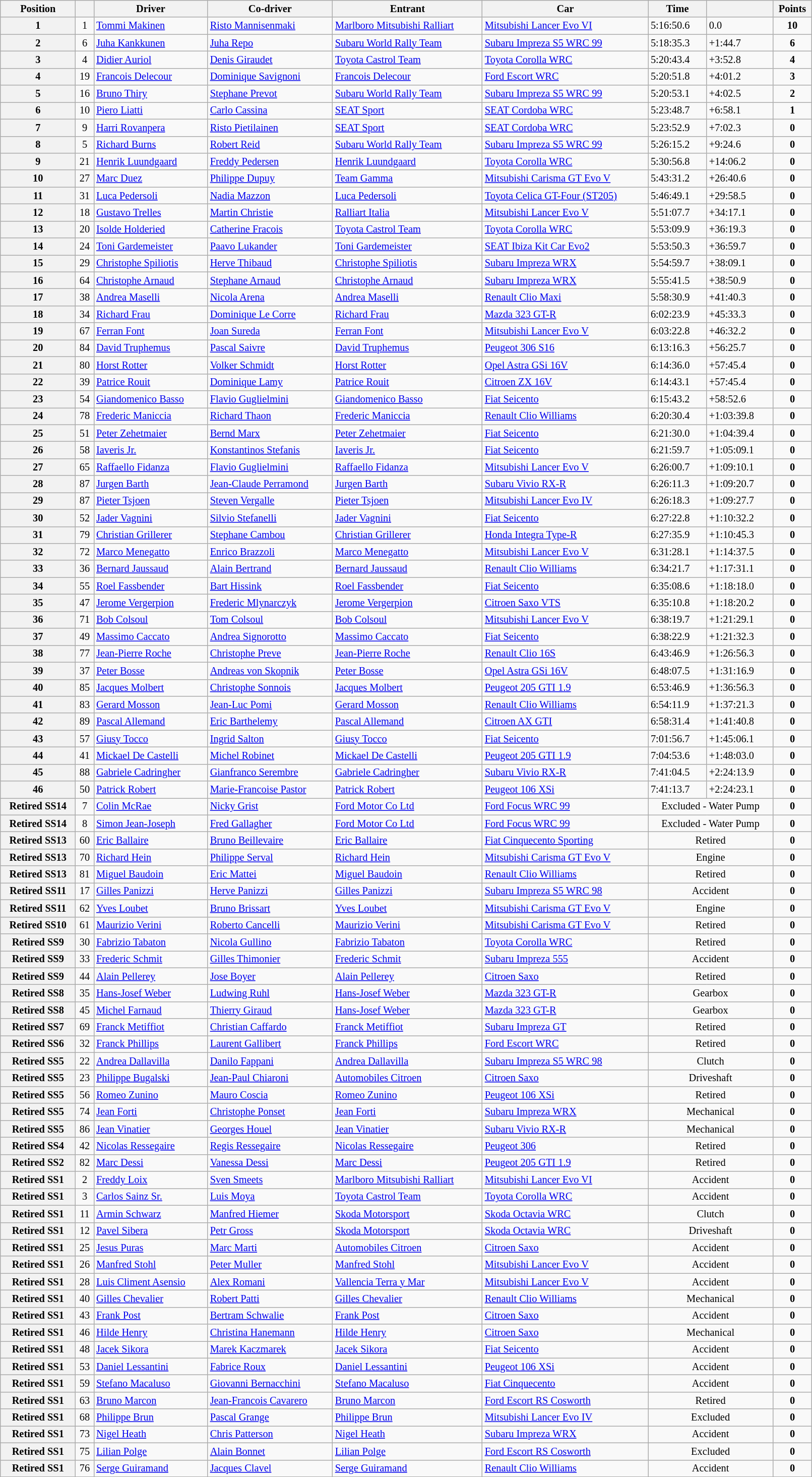<table class="wikitable" width=85% style="font-size: 85%;">
<tr>
<th>Position</th>
<th></th>
<th>Driver</th>
<th>Co-driver</th>
<th>Entrant</th>
<th>Car</th>
<th>Time</th>
<th></th>
<th>Points</th>
</tr>
<tr>
<th>1</th>
<td align="center">1</td>
<td> <a href='#'>Tommi Makinen</a></td>
<td> <a href='#'>Risto Mannisenmaki</a></td>
<td> <a href='#'>Marlboro Mitsubishi Ralliart</a></td>
<td><a href='#'>Mitsubishi Lancer Evo VI</a></td>
<td>5:16:50.6</td>
<td>0.0</td>
<td align="center"><strong>10</strong></td>
</tr>
<tr>
<th>2</th>
<td align="center">6</td>
<td> <a href='#'>Juha Kankkunen</a></td>
<td> <a href='#'>Juha Repo</a></td>
<td> <a href='#'>Subaru World Rally Team</a></td>
<td><a href='#'>Subaru Impreza S5 WRC 99</a></td>
<td>5:18:35.3</td>
<td>+1:44.7</td>
<td align="center"><strong>6</strong></td>
</tr>
<tr>
<th>3</th>
<td align="center">4</td>
<td> <a href='#'>Didier Auriol</a></td>
<td> <a href='#'>Denis Giraudet</a></td>
<td> <a href='#'>Toyota Castrol Team</a></td>
<td><a href='#'>Toyota Corolla WRC</a></td>
<td>5:20:43.4</td>
<td>+3:52.8</td>
<td align="center"><strong>4</strong></td>
</tr>
<tr>
<th>4</th>
<td align="center">19</td>
<td> <a href='#'>Francois Delecour</a></td>
<td> <a href='#'>Dominique Savignoni</a></td>
<td> <a href='#'>Francois Delecour</a></td>
<td><a href='#'>Ford Escort WRC</a></td>
<td>5:20:51.8</td>
<td>+4:01.2</td>
<td align="center"><strong>3</strong></td>
</tr>
<tr>
<th>5</th>
<td align="center">16</td>
<td> <a href='#'>Bruno Thiry</a></td>
<td> <a href='#'>Stephane Prevot</a></td>
<td> <a href='#'>Subaru World Rally Team</a></td>
<td><a href='#'>Subaru Impreza S5 WRC 99</a></td>
<td>5:20:53.1</td>
<td>+4:02.5</td>
<td align="center"><strong>2</strong></td>
</tr>
<tr>
<th>6</th>
<td align="center">10</td>
<td> <a href='#'>Piero Liatti</a></td>
<td> <a href='#'>Carlo Cassina</a></td>
<td> <a href='#'>SEAT Sport</a></td>
<td><a href='#'>SEAT Cordoba WRC</a></td>
<td>5:23:48.7</td>
<td>+6:58.1</td>
<td align="center"><strong>1</strong></td>
</tr>
<tr>
<th>7</th>
<td align="center">9</td>
<td> <a href='#'>Harri Rovanpera</a></td>
<td> <a href='#'>Risto Pietilainen</a></td>
<td> <a href='#'>SEAT Sport</a></td>
<td><a href='#'>SEAT Cordoba WRC</a></td>
<td>5:23:52.9</td>
<td>+7:02.3</td>
<td align="center"><strong>0</strong></td>
</tr>
<tr>
<th>8</th>
<td align="center">5</td>
<td> <a href='#'>Richard Burns</a></td>
<td> <a href='#'>Robert Reid</a></td>
<td> <a href='#'>Subaru World Rally Team</a></td>
<td><a href='#'>Subaru Impreza S5 WRC 99</a></td>
<td>5:26:15.2</td>
<td>+9:24.6</td>
<td align="center"><strong>0</strong></td>
</tr>
<tr>
<th>9</th>
<td align="center">21</td>
<td> <a href='#'>Henrik Luundgaard</a></td>
<td> <a href='#'>Freddy Pedersen</a></td>
<td> <a href='#'>Henrik Luundgaard</a></td>
<td><a href='#'>Toyota Corolla WRC</a></td>
<td>5:30:56.8</td>
<td>+14:06.2</td>
<td align="center"><strong>0</strong></td>
</tr>
<tr>
<th>10</th>
<td align="center">27</td>
<td> <a href='#'>Marc Duez</a></td>
<td> <a href='#'>Philippe Dupuy</a></td>
<td> <a href='#'>Team Gamma</a></td>
<td><a href='#'>Mitsubishi Carisma GT Evo V</a></td>
<td>5:43:31.2</td>
<td>+26:40.6</td>
<td align="center"><strong>0</strong></td>
</tr>
<tr>
<th>11</th>
<td align="center">31</td>
<td> <a href='#'>Luca Pedersoli</a></td>
<td> <a href='#'>Nadia Mazzon</a></td>
<td> <a href='#'>Luca Pedersoli</a></td>
<td><a href='#'>Toyota Celica GT-Four (ST205)</a></td>
<td>5:46:49.1</td>
<td>+29:58.5</td>
<td align="center"><strong>0</strong></td>
</tr>
<tr>
<th>12</th>
<td align="center">18</td>
<td> <a href='#'>Gustavo Trelles</a></td>
<td> <a href='#'>Martin Christie</a></td>
<td> <a href='#'>Ralliart Italia</a></td>
<td><a href='#'>Mitsubishi Lancer Evo V</a></td>
<td>5:51:07.7</td>
<td>+34:17.1</td>
<td align="center"><strong>0</strong></td>
</tr>
<tr>
<th>13</th>
<td align="center">20</td>
<td> <a href='#'>Isolde Holderied</a></td>
<td> <a href='#'>Catherine Fracois</a></td>
<td> <a href='#'>Toyota Castrol Team</a></td>
<td><a href='#'>Toyota Corolla WRC</a></td>
<td>5:53:09.9</td>
<td>+36:19.3</td>
<td align="center"><strong>0</strong></td>
</tr>
<tr>
<th>14</th>
<td align="center">24</td>
<td> <a href='#'>Toni Gardemeister</a></td>
<td> <a href='#'>Paavo Lukander</a></td>
<td> <a href='#'>Toni Gardemeister</a></td>
<td><a href='#'>SEAT Ibiza Kit Car Evo2</a></td>
<td>5:53:50.3</td>
<td>+36:59.7</td>
<td align="center"><strong>0</strong></td>
</tr>
<tr>
<th>15</th>
<td align="center">29</td>
<td> <a href='#'>Christophe Spiliotis</a></td>
<td> <a href='#'>Herve Thibaud</a></td>
<td> <a href='#'>Christophe Spiliotis</a></td>
<td><a href='#'>Subaru Impreza WRX</a></td>
<td>5:54:59.7</td>
<td>+38:09.1</td>
<td align="center"><strong>0</strong></td>
</tr>
<tr>
<th>16</th>
<td align="center">64</td>
<td> <a href='#'>Christophe Arnaud</a></td>
<td> <a href='#'>Stephane Arnaud</a></td>
<td> <a href='#'>Christophe Arnaud</a></td>
<td><a href='#'>Subaru Impreza WRX</a></td>
<td>5:55:41.5</td>
<td>+38:50.9</td>
<td align="center"><strong>0</strong></td>
</tr>
<tr>
<th>17</th>
<td align="center">38</td>
<td> <a href='#'>Andrea Maselli</a></td>
<td> <a href='#'>Nicola Arena</a></td>
<td> <a href='#'>Andrea Maselli</a></td>
<td><a href='#'>Renault Clio Maxi</a></td>
<td>5:58:30.9</td>
<td>+41:40.3</td>
<td align="center"><strong>0</strong></td>
</tr>
<tr>
<th>18</th>
<td align="center">34</td>
<td> <a href='#'>Richard Frau</a></td>
<td> <a href='#'>Dominique Le Corre</a></td>
<td> <a href='#'>Richard Frau</a></td>
<td><a href='#'>Mazda 323 GT-R</a></td>
<td>6:02:23.9</td>
<td>+45:33.3</td>
<td align="center"><strong>0</strong></td>
</tr>
<tr>
<th>19</th>
<td align="center">67</td>
<td> <a href='#'>Ferran Font</a></td>
<td> <a href='#'>Joan Sureda</a></td>
<td> <a href='#'>Ferran Font</a></td>
<td><a href='#'>Mitsubishi Lancer Evo V</a></td>
<td>6:03:22.8</td>
<td>+46:32.2</td>
<td align="center"><strong>0</strong></td>
</tr>
<tr>
<th>20</th>
<td align="center">84</td>
<td> <a href='#'>David Truphemus</a></td>
<td> <a href='#'>Pascal Saivre</a></td>
<td> <a href='#'>David Truphemus</a></td>
<td><a href='#'>Peugeot 306 S16</a></td>
<td>6:13:16.3</td>
<td>+56:25.7</td>
<td align="center"><strong>0</strong></td>
</tr>
<tr>
<th>21</th>
<td align="center">80</td>
<td> <a href='#'>Horst Rotter</a></td>
<td> <a href='#'>Volker Schmidt</a></td>
<td> <a href='#'>Horst Rotter</a></td>
<td><a href='#'>Opel Astra GSi 16V</a></td>
<td>6:14:36.0</td>
<td>+57:45.4</td>
<td align="center"><strong>0</strong></td>
</tr>
<tr>
<th>22</th>
<td align="center">39</td>
<td> <a href='#'>Patrice Rouit</a></td>
<td> <a href='#'>Dominique Lamy</a></td>
<td> <a href='#'>Patrice Rouit</a></td>
<td><a href='#'>Citroen ZX 16V</a></td>
<td>6:14:43.1</td>
<td>+57:45.4</td>
<td align="center"><strong>0</strong></td>
</tr>
<tr>
<th>23</th>
<td align="center">54</td>
<td> <a href='#'>Giandomenico Basso</a></td>
<td> <a href='#'>Flavio Guglielmini</a></td>
<td> <a href='#'>Giandomenico Basso</a></td>
<td><a href='#'>Fiat Seicento</a></td>
<td>6:15:43.2</td>
<td>+58:52.6</td>
<td align="center"><strong>0</strong></td>
</tr>
<tr>
<th>24</th>
<td align="center">78</td>
<td> <a href='#'>Frederic Maniccia</a></td>
<td> <a href='#'>Richard Thaon</a></td>
<td> <a href='#'>Frederic Maniccia</a></td>
<td><a href='#'>Renault Clio Williams</a></td>
<td>6:20:30.4</td>
<td>+1:03:39.8</td>
<td align="center"><strong>0</strong></td>
</tr>
<tr>
<th>25</th>
<td align="center">51</td>
<td> <a href='#'>Peter Zehetmaier</a></td>
<td> <a href='#'>Bernd Marx</a></td>
<td> <a href='#'>Peter Zehetmaier</a></td>
<td><a href='#'>Fiat Seicento</a></td>
<td>6:21:30.0</td>
<td>+1:04:39.4</td>
<td align="center"><strong>0</strong></td>
</tr>
<tr>
<th>26</th>
<td align="center">58</td>
<td> <a href='#'>Iaveris Jr.</a></td>
<td> <a href='#'>Konstantinos Stefanis</a></td>
<td> <a href='#'>Iaveris Jr.</a></td>
<td><a href='#'>Fiat Seicento</a></td>
<td>6:21:59.7</td>
<td>+1:05:09.1</td>
<td align="center"><strong>0</strong></td>
</tr>
<tr>
<th>27</th>
<td align="center">65</td>
<td> <a href='#'>Raffaello Fidanza</a></td>
<td> <a href='#'>Flavio Guglielmini</a></td>
<td> <a href='#'>Raffaello Fidanza</a></td>
<td><a href='#'>Mitsubishi Lancer Evo V</a></td>
<td>6:26:00.7</td>
<td>+1:09:10.1</td>
<td align="center"><strong>0</strong></td>
</tr>
<tr>
<th>28</th>
<td align="center">87</td>
<td> <a href='#'>Jurgen Barth</a></td>
<td> <a href='#'>Jean-Claude Perramond</a></td>
<td> <a href='#'>Jurgen Barth</a></td>
<td><a href='#'>Subaru Vivio RX-R</a></td>
<td>6:26:11.3</td>
<td>+1:09:20.7</td>
<td align="center"><strong>0</strong></td>
</tr>
<tr>
<th>29</th>
<td align="center">87</td>
<td> <a href='#'>Pieter Tsjoen</a></td>
<td> <a href='#'>Steven Vergalle</a></td>
<td> <a href='#'>Pieter Tsjoen</a></td>
<td><a href='#'>Mitsubishi Lancer Evo IV</a></td>
<td>6:26:18.3</td>
<td>+1:09:27.7</td>
<td align="center"><strong>0</strong></td>
</tr>
<tr>
<th>30</th>
<td align="center">52</td>
<td> <a href='#'>Jader Vagnini</a></td>
<td> <a href='#'>Silvio Stefanelli</a></td>
<td> <a href='#'>Jader Vagnini</a></td>
<td><a href='#'>Fiat Seicento</a></td>
<td>6:27:22.8</td>
<td>+1:10:32.2</td>
<td align="center"><strong>0</strong></td>
</tr>
<tr>
<th>31</th>
<td align="center">79</td>
<td> <a href='#'>Christian Grillerer</a></td>
<td> <a href='#'>Stephane Cambou</a></td>
<td> <a href='#'>Christian Grillerer</a></td>
<td><a href='#'>Honda Integra Type-R</a></td>
<td>6:27:35.9</td>
<td>+1:10:45.3</td>
<td align="center"><strong>0</strong></td>
</tr>
<tr>
<th>32</th>
<td align="center">72</td>
<td> <a href='#'>Marco Menegatto</a></td>
<td> <a href='#'>Enrico Brazzoli</a></td>
<td> <a href='#'>Marco Menegatto</a></td>
<td><a href='#'>Mitsubishi Lancer Evo V</a></td>
<td>6:31:28.1</td>
<td>+1:14:37.5</td>
<td align="center"><strong>0</strong></td>
</tr>
<tr>
<th>33</th>
<td align="center">36</td>
<td> <a href='#'>Bernard Jaussaud</a></td>
<td> <a href='#'>Alain Bertrand</a></td>
<td> <a href='#'>Bernard Jaussaud</a></td>
<td><a href='#'>Renault Clio Williams</a></td>
<td>6:34:21.7</td>
<td>+1:17:31.1</td>
<td align="center"><strong>0</strong></td>
</tr>
<tr>
<th>34</th>
<td align="center">55</td>
<td> <a href='#'>Roel Fassbender</a></td>
<td> <a href='#'>Bart Hissink</a></td>
<td> <a href='#'>Roel Fassbender</a></td>
<td><a href='#'>Fiat Seicento</a></td>
<td>6:35:08.6</td>
<td>+1:18:18.0</td>
<td align="center"><strong>0</strong></td>
</tr>
<tr>
<th>35</th>
<td align="center">47</td>
<td> <a href='#'>Jerome Vergerpion</a></td>
<td> <a href='#'>Frederic Mlynarczyk</a></td>
<td> <a href='#'>Jerome Vergerpion</a></td>
<td><a href='#'>Citroen Saxo VTS</a></td>
<td>6:35:10.8</td>
<td>+1:18:20.2</td>
<td align="center"><strong>0</strong></td>
</tr>
<tr>
<th>36</th>
<td align="center">71</td>
<td> <a href='#'>Bob Colsoul</a></td>
<td> <a href='#'>Tom Colsoul</a></td>
<td> <a href='#'>Bob Colsoul</a></td>
<td><a href='#'>Mitsubishi Lancer Evo V</a></td>
<td>6:38:19.7</td>
<td>+1:21:29.1</td>
<td align="center"><strong>0</strong></td>
</tr>
<tr>
<th>37</th>
<td align="center">49</td>
<td> <a href='#'>Massimo Caccato</a></td>
<td> <a href='#'>Andrea Signorotto</a></td>
<td> <a href='#'>Massimo Caccato</a></td>
<td><a href='#'>Fiat Seicento</a></td>
<td>6:38:22.9</td>
<td>+1:21:32.3</td>
<td align="center"><strong>0</strong></td>
</tr>
<tr>
<th>38</th>
<td align="center">77</td>
<td> <a href='#'>Jean-Pierre Roche</a></td>
<td> <a href='#'>Christophe Preve</a></td>
<td> <a href='#'>Jean-Pierre Roche</a></td>
<td><a href='#'>Renault Clio 16S</a></td>
<td>6:43:46.9</td>
<td>+1:26:56.3</td>
<td align="center"><strong>0</strong></td>
</tr>
<tr>
<th>39</th>
<td align="center">37</td>
<td> <a href='#'>Peter Bosse</a></td>
<td> <a href='#'>Andreas von Skopnik</a></td>
<td> <a href='#'>Peter Bosse</a></td>
<td><a href='#'>Opel Astra GSi 16V</a></td>
<td>6:48:07.5</td>
<td>+1:31:16.9</td>
<td align="center"><strong>0</strong></td>
</tr>
<tr>
<th>40</th>
<td align="center">85</td>
<td> <a href='#'>Jacques Molbert</a></td>
<td> <a href='#'>Christophe Sonnois</a></td>
<td> <a href='#'>Jacques Molbert</a></td>
<td><a href='#'>Peugeot 205 GTI 1.9</a></td>
<td>6:53:46.9</td>
<td>+1:36:56.3</td>
<td align="center"><strong>0</strong></td>
</tr>
<tr>
<th>41</th>
<td align="center">83</td>
<td> <a href='#'>Gerard Mosson</a></td>
<td> <a href='#'>Jean-Luc Pomi</a></td>
<td> <a href='#'>Gerard Mosson</a></td>
<td><a href='#'>Renault Clio Williams</a></td>
<td>6:54:11.9</td>
<td>+1:37:21.3</td>
<td align="center"><strong>0</strong></td>
</tr>
<tr>
<th>42</th>
<td align="center">89</td>
<td> <a href='#'>Pascal Allemand</a></td>
<td> <a href='#'>Eric Barthelemy</a></td>
<td> <a href='#'>Pascal Allemand</a></td>
<td><a href='#'>Citroen AX GTI</a></td>
<td>6:58:31.4</td>
<td>+1:41:40.8</td>
<td align="center"><strong>0</strong></td>
</tr>
<tr>
<th>43</th>
<td align="center">57</td>
<td> <a href='#'>Giusy Tocco</a></td>
<td> <a href='#'>Ingrid Salton</a></td>
<td> <a href='#'>Giusy Tocco</a></td>
<td><a href='#'>Fiat Seicento</a></td>
<td>7:01:56.7</td>
<td>+1:45:06.1</td>
<td align="center"><strong>0</strong></td>
</tr>
<tr>
<th>44</th>
<td align="center">41</td>
<td> <a href='#'>Mickael De Castelli</a></td>
<td> <a href='#'>Michel Robinet</a></td>
<td> <a href='#'>Mickael De Castelli</a></td>
<td><a href='#'>Peugeot 205 GTI 1.9</a></td>
<td>7:04:53.6</td>
<td>+1:48:03.0</td>
<td align="center"><strong>0</strong></td>
</tr>
<tr>
<th>45</th>
<td align="center">88</td>
<td> <a href='#'>Gabriele Cadringher</a></td>
<td> <a href='#'>Gianfranco Serembre</a></td>
<td> <a href='#'>Gabriele Cadringher</a></td>
<td><a href='#'>Subaru Vivio RX-R</a></td>
<td>7:41:04.5</td>
<td>+2:24:13.9</td>
<td align="center"><strong>0</strong></td>
</tr>
<tr>
<th>46</th>
<td align="center">50</td>
<td> <a href='#'>Patrick Robert</a></td>
<td> <a href='#'>Marie-Francoise Pastor</a></td>
<td> <a href='#'>Patrick Robert</a></td>
<td><a href='#'>Peugeot 106 XSi</a></td>
<td>7:41:13.7</td>
<td>+2:24:23.1</td>
<td align="center"><strong>0</strong></td>
</tr>
<tr>
<th>Retired SS14</th>
<td align="center">7</td>
<td> <a href='#'>Colin McRae</a></td>
<td> <a href='#'>Nicky Grist</a></td>
<td> <a href='#'>Ford Motor Co Ltd</a></td>
<td><a href='#'>Ford Focus WRC 99</a></td>
<td colspan="2" align="center">Excluded - Water Pump</td>
<td align="center"><strong>0</strong></td>
</tr>
<tr>
<th>Retired SS14</th>
<td align="center">8</td>
<td> <a href='#'>Simon Jean-Joseph</a></td>
<td> <a href='#'>Fred Gallagher</a></td>
<td> <a href='#'>Ford Motor Co Ltd</a></td>
<td><a href='#'>Ford Focus WRC 99</a></td>
<td colspan="2" align="center">Excluded - Water Pump</td>
<td align="center"><strong>0</strong></td>
</tr>
<tr>
<th>Retired SS13</th>
<td align="center">60</td>
<td> <a href='#'>Eric Ballaire</a></td>
<td> <a href='#'>Bruno Beillevaire</a></td>
<td> <a href='#'>Eric Ballaire</a></td>
<td><a href='#'>Fiat Cinquecento Sporting</a></td>
<td colspan="2" align="center">Retired</td>
<td align="center"><strong>0</strong></td>
</tr>
<tr>
<th>Retired SS13</th>
<td align="center">70</td>
<td> <a href='#'>Richard Hein</a></td>
<td> <a href='#'>Philippe Serval</a></td>
<td> <a href='#'>Richard Hein</a></td>
<td><a href='#'>Mitsubishi Carisma GT Evo V</a></td>
<td colspan="2" align="center">Engine</td>
<td align="center"><strong>0</strong></td>
</tr>
<tr>
<th>Retired SS13</th>
<td align="center">81</td>
<td> <a href='#'>Miguel Baudoin</a></td>
<td> <a href='#'>Eric Mattei</a></td>
<td> <a href='#'>Miguel Baudoin</a></td>
<td><a href='#'>Renault Clio Williams</a></td>
<td colspan="2" align="center">Retired</td>
<td align="center"><strong>0</strong></td>
</tr>
<tr>
<th>Retired SS11</th>
<td align="center">17</td>
<td> <a href='#'>Gilles Panizzi</a></td>
<td> <a href='#'>Herve Panizzi</a></td>
<td> <a href='#'>Gilles Panizzi</a></td>
<td><a href='#'>Subaru Impreza S5 WRC 98</a></td>
<td colspan="2" align="center">Accident</td>
<td align="center"><strong>0</strong></td>
</tr>
<tr>
<th>Retired SS11</th>
<td align="center">62</td>
<td> <a href='#'>Yves Loubet</a></td>
<td> <a href='#'>Bruno Brissart</a></td>
<td> <a href='#'>Yves Loubet</a></td>
<td><a href='#'>Mitsubishi Carisma GT Evo V</a></td>
<td colspan="2" align="center">Engine</td>
<td align="center"><strong>0</strong></td>
</tr>
<tr>
<th>Retired SS10</th>
<td align="center">61</td>
<td> <a href='#'>Maurizio Verini</a></td>
<td> <a href='#'>Roberto Cancelli</a></td>
<td> <a href='#'>Maurizio Verini</a></td>
<td><a href='#'>Mitsubishi Carisma GT Evo V</a></td>
<td colspan="2" align="center">Retired</td>
<td align="center"><strong>0</strong></td>
</tr>
<tr>
<th>Retired SS9</th>
<td align="center">30</td>
<td> <a href='#'>Fabrizio Tabaton</a></td>
<td> <a href='#'>Nicola Gullino</a></td>
<td> <a href='#'>Fabrizio Tabaton</a></td>
<td><a href='#'>Toyota Corolla WRC</a></td>
<td colspan="2" align="center">Retired</td>
<td align="center"><strong>0</strong></td>
</tr>
<tr>
<th>Retired SS9</th>
<td align="center">33</td>
<td> <a href='#'>Frederic Schmit</a></td>
<td> <a href='#'>Gilles Thimonier</a></td>
<td> <a href='#'>Frederic Schmit</a></td>
<td><a href='#'>Subaru Impreza 555</a></td>
<td colspan="2" align="center">Accident</td>
<td align="center"><strong>0</strong></td>
</tr>
<tr>
<th>Retired SS9</th>
<td align="center">44</td>
<td> <a href='#'>Alain Pellerey</a></td>
<td> <a href='#'>Jose Boyer</a></td>
<td> <a href='#'>Alain Pellerey</a></td>
<td><a href='#'>Citroen Saxo</a></td>
<td colspan="2" align="center">Retired</td>
<td align="center"><strong>0</strong></td>
</tr>
<tr>
<th>Retired SS8</th>
<td align="center">35</td>
<td> <a href='#'>Hans-Josef Weber</a></td>
<td> <a href='#'>Ludwing Ruhl</a></td>
<td> <a href='#'>Hans-Josef Weber</a></td>
<td><a href='#'>Mazda 323 GT-R</a></td>
<td colspan="2" align="center">Gearbox</td>
<td align="center"><strong>0</strong></td>
</tr>
<tr>
<th>Retired SS8</th>
<td align="center">45</td>
<td> <a href='#'>Michel Farnaud</a></td>
<td> <a href='#'>Thierry Giraud</a></td>
<td> <a href='#'>Hans-Josef Weber</a></td>
<td><a href='#'>Mazda 323 GT-R</a></td>
<td colspan="2" align="center">Gearbox</td>
<td align="center"><strong>0</strong></td>
</tr>
<tr>
<th>Retired SS7</th>
<td align="center">69</td>
<td> <a href='#'>Franck Metiffiot</a></td>
<td> <a href='#'>Christian Caffardo</a></td>
<td> <a href='#'>Franck Metiffiot</a></td>
<td><a href='#'>Subaru Impreza GT</a></td>
<td colspan="2" align="center">Retired</td>
<td align="center"><strong>0</strong></td>
</tr>
<tr>
<th>Retired SS6</th>
<td align="center">32</td>
<td> <a href='#'>Franck Phillips</a></td>
<td> <a href='#'>Laurent Gallibert</a></td>
<td> <a href='#'>Franck Phillips</a></td>
<td><a href='#'>Ford Escort WRC</a></td>
<td colspan="2" align="center">Retired</td>
<td align="center"><strong>0</strong></td>
</tr>
<tr>
<th>Retired SS5</th>
<td align="center">22</td>
<td> <a href='#'>Andrea Dallavilla</a></td>
<td> <a href='#'>Danilo Fappani</a></td>
<td> <a href='#'>Andrea Dallavilla</a></td>
<td><a href='#'>Subaru Impreza S5 WRC 98</a></td>
<td colspan="2" align="center">Clutch</td>
<td align="center"><strong>0</strong></td>
</tr>
<tr>
<th>Retired SS5</th>
<td align="center">23</td>
<td> <a href='#'>Philippe Bugalski</a></td>
<td> <a href='#'>Jean-Paul Chiaroni</a></td>
<td> <a href='#'>Automobiles Citroen</a></td>
<td><a href='#'>Citroen Saxo</a></td>
<td colspan="2" align="center">Driveshaft</td>
<td align="center"><strong>0</strong></td>
</tr>
<tr>
<th>Retired SS5</th>
<td align="center">56</td>
<td> <a href='#'>Romeo Zunino</a></td>
<td> <a href='#'>Mauro Coscia</a></td>
<td> <a href='#'>Romeo Zunino</a></td>
<td><a href='#'>Peugeot 106 XSi</a></td>
<td colspan="2" align="center">Retired</td>
<td align="center"><strong>0</strong></td>
</tr>
<tr>
<th>Retired SS5</th>
<td align="center">74</td>
<td> <a href='#'>Jean Forti</a></td>
<td> <a href='#'>Christophe Ponset</a></td>
<td> <a href='#'>Jean Forti</a></td>
<td><a href='#'>Subaru Impreza WRX</a></td>
<td colspan="2" align="center">Mechanical</td>
<td align="center"><strong>0</strong></td>
</tr>
<tr>
<th>Retired SS5</th>
<td align="center">86</td>
<td> <a href='#'>Jean Vinatier</a></td>
<td> <a href='#'>Georges Houel</a></td>
<td> <a href='#'>Jean Vinatier</a></td>
<td><a href='#'>Subaru Vivio RX-R</a></td>
<td colspan="2" align="center">Mechanical</td>
<td align="center"><strong>0</strong></td>
</tr>
<tr>
<th>Retired SS4</th>
<td align="center">42</td>
<td> <a href='#'>Nicolas Ressegaire</a></td>
<td> <a href='#'>Regis Ressegaire</a></td>
<td> <a href='#'>Nicolas Ressegaire</a></td>
<td><a href='#'>Peugeot 306</a></td>
<td colspan="2" align="center">Retired</td>
<td align="center"><strong>0</strong></td>
</tr>
<tr>
<th>Retired SS2</th>
<td align="center">82</td>
<td> <a href='#'>Marc Dessi</a></td>
<td> <a href='#'>Vanessa Dessi</a></td>
<td> <a href='#'>Marc Dessi</a></td>
<td><a href='#'>Peugeot 205 GTI 1.9</a></td>
<td colspan="2" align="center">Retired</td>
<td align="center"><strong>0</strong></td>
</tr>
<tr>
<th>Retired SS1</th>
<td align="center">2</td>
<td> <a href='#'>Freddy Loix</a></td>
<td> <a href='#'>Sven Smeets</a></td>
<td> <a href='#'>Marlboro Mitsubishi Ralliart</a></td>
<td><a href='#'>Mitsubishi Lancer Evo VI</a></td>
<td colspan="2" align="center">Accident</td>
<td align="center"><strong>0</strong></td>
</tr>
<tr>
<th>Retired SS1</th>
<td align="center">3</td>
<td> <a href='#'>Carlos Sainz Sr.</a></td>
<td> <a href='#'>Luis Moya</a></td>
<td> <a href='#'>Toyota Castrol Team</a></td>
<td><a href='#'>Toyota Corolla WRC</a></td>
<td colspan="2" align="center">Accident</td>
<td align="center"><strong>0</strong></td>
</tr>
<tr>
<th>Retired SS1</th>
<td align="center">11</td>
<td> <a href='#'>Armin Schwarz</a></td>
<td> <a href='#'>Manfred Hiemer</a></td>
<td> <a href='#'>Skoda Motorsport</a></td>
<td><a href='#'>Skoda Octavia WRC</a></td>
<td colspan="2" align="center">Clutch</td>
<td align="center"><strong>0</strong></td>
</tr>
<tr>
<th>Retired SS1</th>
<td align="center">12</td>
<td> <a href='#'>Pavel Sibera</a></td>
<td> <a href='#'>Petr Gross</a></td>
<td> <a href='#'>Skoda Motorsport</a></td>
<td><a href='#'>Skoda Octavia WRC</a></td>
<td colspan="2" align="center">Driveshaft</td>
<td align="center"><strong>0</strong></td>
</tr>
<tr>
<th>Retired SS1</th>
<td align="center">25</td>
<td> <a href='#'>Jesus Puras</a></td>
<td> <a href='#'>Marc Marti</a></td>
<td> <a href='#'>Automobiles Citroen</a></td>
<td><a href='#'>Citroen Saxo</a></td>
<td colspan="2" align="center">Accident</td>
<td align="center"><strong>0</strong></td>
</tr>
<tr>
<th>Retired SS1</th>
<td align="center">26</td>
<td> <a href='#'>Manfred Stohl</a></td>
<td> <a href='#'>Peter Muller</a></td>
<td> <a href='#'>Manfred Stohl</a></td>
<td><a href='#'>Mitsubishi Lancer Evo V</a></td>
<td colspan="2" align="center">Accident</td>
<td align="center"><strong>0</strong></td>
</tr>
<tr>
<th>Retired SS1</th>
<td align="center">28</td>
<td> <a href='#'>Luis Climent Asensio</a></td>
<td> <a href='#'>Alex Romani</a></td>
<td> <a href='#'>Vallencia Terra y Mar</a></td>
<td><a href='#'>Mitsubishi Lancer Evo V</a></td>
<td colspan="2" align="center">Accident</td>
<td align="center"><strong>0</strong></td>
</tr>
<tr>
<th>Retired SS1</th>
<td align="center">40</td>
<td> <a href='#'>Gilles Chevalier</a></td>
<td> <a href='#'>Robert Patti</a></td>
<td> <a href='#'>Gilles Chevalier</a></td>
<td><a href='#'>Renault Clio Williams</a></td>
<td colspan="2" align="center">Mechanical</td>
<td align="center"><strong>0</strong></td>
</tr>
<tr>
<th>Retired SS1</th>
<td align="center">43</td>
<td> <a href='#'>Frank Post</a></td>
<td> <a href='#'>Bertram Schwalie</a></td>
<td> <a href='#'>Frank Post</a></td>
<td><a href='#'>Citroen Saxo</a></td>
<td colspan="2" align="center">Accident</td>
<td align="center"><strong>0</strong></td>
</tr>
<tr>
<th>Retired SS1</th>
<td align="center">46</td>
<td> <a href='#'>Hilde Henry</a></td>
<td> <a href='#'>Christina Hanemann</a></td>
<td> <a href='#'>Hilde Henry</a></td>
<td><a href='#'>Citroen Saxo</a></td>
<td colspan="2" align="center">Mechanical</td>
<td align="center"><strong>0</strong></td>
</tr>
<tr>
<th>Retired SS1</th>
<td align="center">48</td>
<td> <a href='#'>Jacek Sikora</a></td>
<td> <a href='#'>Marek Kaczmarek</a></td>
<td> <a href='#'>Jacek Sikora</a></td>
<td><a href='#'>Fiat Seicento</a></td>
<td colspan="2" align="center">Accident</td>
<td align="center"><strong>0</strong></td>
</tr>
<tr>
<th>Retired SS1</th>
<td align="center">53</td>
<td> <a href='#'>Daniel Lessantini</a></td>
<td> <a href='#'>Fabrice Roux</a></td>
<td> <a href='#'>Daniel Lessantini</a></td>
<td><a href='#'>Peugeot 106 XSi</a></td>
<td colspan="2" align="center">Accident</td>
<td align="center"><strong>0</strong></td>
</tr>
<tr>
<th>Retired SS1</th>
<td align="center">59</td>
<td> <a href='#'>Stefano Macaluso</a></td>
<td> <a href='#'>Giovanni Bernacchini</a></td>
<td> <a href='#'>Stefano Macaluso</a></td>
<td><a href='#'>Fiat Cinquecento</a></td>
<td colspan="2" align="center">Accident</td>
<td align="center"><strong>0</strong></td>
</tr>
<tr>
<th>Retired SS1</th>
<td align="center">63</td>
<td> <a href='#'>Bruno Marcon</a></td>
<td> <a href='#'>Jean-Francois Cavarero</a></td>
<td> <a href='#'>Bruno Marcon</a></td>
<td><a href='#'>Ford Escort RS Cosworth</a></td>
<td colspan="2" align="center">Retired</td>
<td align="center"><strong>0</strong></td>
</tr>
<tr>
<th>Retired SS1</th>
<td align="center">68</td>
<td> <a href='#'>Philippe Brun</a></td>
<td> <a href='#'>Pascal Grange</a></td>
<td> <a href='#'>Philippe Brun</a></td>
<td><a href='#'>Mitsubishi Lancer Evo IV</a></td>
<td colspan="2" align="center">Excluded</td>
<td align="center"><strong>0</strong></td>
</tr>
<tr>
<th>Retired SS1</th>
<td align="center">73</td>
<td> <a href='#'>Nigel Heath</a></td>
<td> <a href='#'>Chris Patterson</a></td>
<td> <a href='#'>Nigel Heath</a></td>
<td><a href='#'>Subaru Impreza WRX</a></td>
<td colspan="2" align="center">Accident</td>
<td align="center"><strong>0</strong></td>
</tr>
<tr>
<th>Retired SS1</th>
<td align="center">75</td>
<td> <a href='#'>Lilian Polge</a></td>
<td> <a href='#'>Alain Bonnet</a></td>
<td> <a href='#'>Lilian Polge</a></td>
<td><a href='#'>Ford Escort RS Cosworth</a></td>
<td colspan="2" align="center">Excluded</td>
<td align="center"><strong>0</strong></td>
</tr>
<tr>
<th>Retired SS1</th>
<td align="center">76</td>
<td> <a href='#'>Serge Guiramand</a></td>
<td> <a href='#'>Jacques Clavel</a></td>
<td> <a href='#'>Serge Guiramand</a></td>
<td><a href='#'>Renault Clio Williams</a></td>
<td colspan="2" align="center">Accident</td>
<td align="center"><strong>0</strong></td>
</tr>
<tr>
</tr>
</table>
